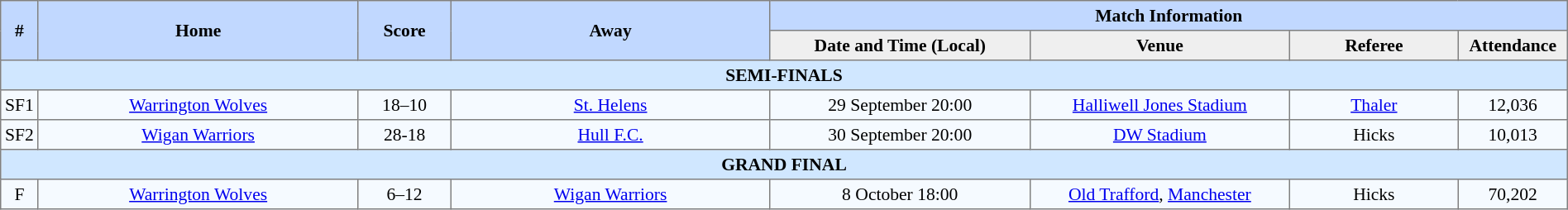<table border="1" cellpadding="3" cellspacing="0" style="border-collapse:collapse; font-size:90%; text-align:center; width:100%;">
<tr style="background:#c1d8ff;">
<th rowspan="2">#</th>
<th rowspan="2" style="width:21%;">Home</th>
<th rowspan="2" style="width:6%;">Score</th>
<th rowspan="2" style="width:21%;">Away</th>
<th colspan=6>Match Information</th>
</tr>
<tr style="background:#efefef;">
<th width=17%>Date and Time (Local)</th>
<th width=17%>Venue</th>
<th width=11%>Referee</th>
<th width=7%>Attendance</th>
</tr>
<tr style="background:#d0e7ff;">
<td colspan=8><strong>SEMI-FINALS</strong></td>
</tr>
<tr style="background:#f5faff;">
<td>SF1</td>
<td> <a href='#'>Warrington Wolves</a></td>
<td>18–10</td>
<td> <a href='#'>St. Helens</a></td>
<td>29 September 20:00</td>
<td><a href='#'>Halliwell Jones Stadium</a></td>
<td><a href='#'>Thaler</a></td>
<td>12,036</td>
</tr>
<tr style="background:#f5faff;">
<td>SF2</td>
<td> <a href='#'>Wigan Warriors</a></td>
<td>28-18</td>
<td> <a href='#'>Hull F.C.</a></td>
<td>30 September 20:00</td>
<td><a href='#'>DW Stadium</a></td>
<td Robert Hicks>Hicks</td>
<td>10,013</td>
</tr>
<tr style="background:#d0e7ff;">
<td colspan=8><strong>GRAND FINAL</strong></td>
</tr>
<tr style="background:#f5faff;">
<td>F</td>
<td> <a href='#'>Warrington Wolves</a></td>
<td>6–12</td>
<td> <a href='#'>Wigan Warriors</a></td>
<td>8 October 18:00</td>
<td><a href='#'>Old Trafford</a>, <a href='#'>Manchester</a></td>
<td>Hicks</td>
<td>70,202</td>
</tr>
</table>
